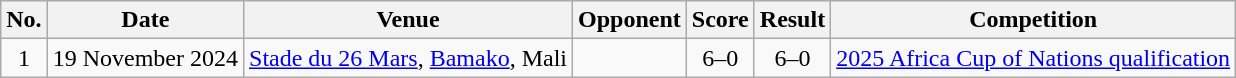<table class="wikitable sortable">
<tr>
<th scope="col">No.</th>
<th scope="col">Date</th>
<th scope="col">Venue</th>
<th scope="col">Opponent</th>
<th scope="col">Score</th>
<th scope="col">Result</th>
<th scope="col">Competition</th>
</tr>
<tr>
<td align="center">1</td>
<td>19 November 2024</td>
<td><a href='#'>Stade du 26 Mars</a>, <a href='#'>Bamako</a>, Mali</td>
<td></td>
<td align="center">6–0</td>
<td align="center">6–0</td>
<td><a href='#'>2025 Africa Cup of Nations qualification</a></td>
</tr>
</table>
